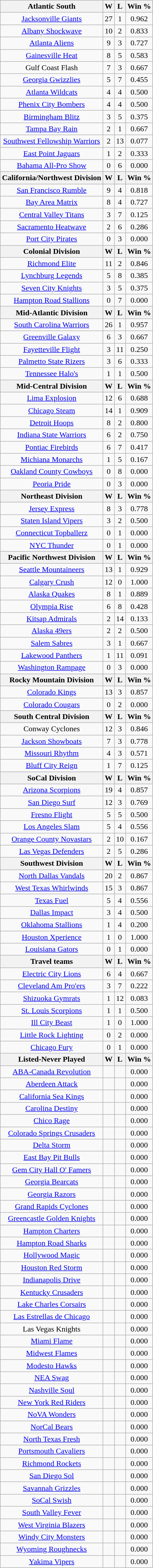<table class="wikitable">
<tr>
<th bgcolor="#DDDDFF">Atlantic South</th>
<th bgcolor="#DDDDFF">W</th>
<th bgcolor="#DDDDFF">L</th>
<th bgcolor="#DDDDFF">Win %</th>
</tr>
<tr>
<td align=center><a href='#'>Jacksonville Giants</a></td>
<td align=center>27</td>
<td align=center>1</td>
<td align=center>0.962</td>
</tr>
<tr>
<td align=center><a href='#'>Albany Shockwave</a></td>
<td align=center>10</td>
<td align=center>2</td>
<td align=center>0.833</td>
</tr>
<tr>
<td align=center><a href='#'>Atlanta Aliens</a></td>
<td align=center>9</td>
<td align=center>3</td>
<td align=center>0.727</td>
</tr>
<tr>
<td align=center><a href='#'>Gainesville Heat</a></td>
<td align=center>8</td>
<td align=center>5</td>
<td align=center>0.583</td>
</tr>
<tr>
<td align=center>Gulf Coast Flash</td>
<td align=center>7</td>
<td align=center>3</td>
<td align=center>0.667</td>
</tr>
<tr>
<td align=center><a href='#'>Georgia Gwizzlies</a></td>
<td align=center>5</td>
<td align=center>7</td>
<td align=center>0.455</td>
</tr>
<tr>
<td align=center><a href='#'>Atlanta Wildcats</a></td>
<td align=center>4</td>
<td align=center>4</td>
<td align=center>0.500</td>
</tr>
<tr>
<td align=center><a href='#'>Phenix City Bombers</a></td>
<td align=center>4</td>
<td align=center>4</td>
<td align=center>0.500</td>
</tr>
<tr>
<td align=center><a href='#'>Birmingham Blitz</a></td>
<td align=center>3</td>
<td align=center>5</td>
<td align=center>0.375</td>
</tr>
<tr>
<td align=center><a href='#'>Tampa Bay Rain</a></td>
<td align=center>2</td>
<td align=center>1</td>
<td align=center>0.667</td>
</tr>
<tr>
<td align=center><a href='#'>Southwest Fellowship Warriors</a></td>
<td align=center>2</td>
<td align=center>13</td>
<td align=center>0.077</td>
</tr>
<tr>
<td align=center><a href='#'>East Point Jaguars</a></td>
<td align=center>1</td>
<td align=center>2</td>
<td align=center>0.333</td>
</tr>
<tr>
<td align=center><a href='#'>Bahama All-Pro Show</a></td>
<td align=center>0</td>
<td align=center>6</td>
<td align=center>0.000</td>
</tr>
<tr>
<th bgcolor="#DDDDFF">California/Northwest Division</th>
<th bgcolor="#DDDDFF">W</th>
<th bgcolor="#DDDDFF">L</th>
<th bgcolor="#DDDDFF">Win %</th>
</tr>
<tr>
<td align=center><a href='#'>San Francisco Rumble</a></td>
<td align=center>9</td>
<td align=center>4</td>
<td align=center>0.818</td>
</tr>
<tr>
<td align=center><a href='#'>Bay Area Matrix</a></td>
<td align=center>8</td>
<td align=center>4</td>
<td align=center>0.727</td>
</tr>
<tr>
<td align=center><a href='#'>Central Valley Titans</a></td>
<td align=center>3</td>
<td align=center>7</td>
<td align=center>0.125</td>
</tr>
<tr>
<td align=center><a href='#'>Sacramento Heatwave</a></td>
<td align=center>2</td>
<td align=center>6</td>
<td align=center>0.286</td>
</tr>
<tr>
<td align=center><a href='#'>Port City Pirates</a></td>
<td align=center>0</td>
<td align=center>3</td>
<td align=center>0.000</td>
</tr>
<tr>
<th bgcolor="#DDDDFF">Colonial Division</th>
<th bgcolor="#DDDDFF">W</th>
<th bgcolor="#DDDDFF">L</th>
<th bgcolor="#DDDDFF">Win %</th>
</tr>
<tr>
<td align=center><a href='#'>Richmond Elite</a></td>
<td align=center>11</td>
<td align=center>2</td>
<td align=center>0.846</td>
</tr>
<tr>
<td align=center><a href='#'>Lynchburg Legends</a></td>
<td align=center>5</td>
<td align=center>8</td>
<td align=center>0.385</td>
</tr>
<tr>
<td align=center><a href='#'>Seven City Knights</a></td>
<td align=center>3</td>
<td align=center>5</td>
<td align=center>0.375</td>
</tr>
<tr>
<td align=center><a href='#'>Hampton Road Stallions</a></td>
<td align=center>0</td>
<td align=center>7</td>
<td align=center>0.000</td>
</tr>
<tr>
<th bgcolor="#DDDDFF">Mid-Atlantic Division</th>
<th bgcolor="#DDDDFF">W</th>
<th bgcolor="#DDDDFF">L</th>
<th bgcolor="#DDDDFF">Win %</th>
</tr>
<tr>
<td align=center><a href='#'>South Carolina Warriors</a></td>
<td align=center>26</td>
<td align=center>1</td>
<td align=center>0.957</td>
</tr>
<tr>
<td align=center><a href='#'>Greenville Galaxy</a></td>
<td align=center>6</td>
<td align=center>3</td>
<td align=center>0.667</td>
</tr>
<tr>
<td align=center><a href='#'>Fayetteville Flight</a></td>
<td align=center>3</td>
<td align=center>11</td>
<td align=center>0.250</td>
</tr>
<tr>
<td align=center><a href='#'>Palmetto State Rizers</a></td>
<td align=center>3</td>
<td align=center>6</td>
<td align=center>0.333</td>
</tr>
<tr>
<td align=center><a href='#'>Tennessee Halo's</a></td>
<td align=center>1</td>
<td align=center>1</td>
<td align=center>0.500</td>
</tr>
<tr>
<th bgcolor="#DDDDFF">Mid-Central Division</th>
<th bgcolor="#DDDDFF">W</th>
<th bgcolor="#DDDDFF">L</th>
<th bgcolor="#DDDDFF">Win %</th>
</tr>
<tr>
<td align=center><a href='#'>Lima Explosion</a></td>
<td align=center>12</td>
<td align=center>6</td>
<td align=center>0.688</td>
</tr>
<tr>
<td align=center><a href='#'>Chicago Steam</a></td>
<td align=center>14</td>
<td align=center>1</td>
<td align=center>0.909</td>
</tr>
<tr>
<td align=center><a href='#'>Detroit Hoops</a></td>
<td align=center>8</td>
<td align=center>2</td>
<td align=center>0.800</td>
</tr>
<tr>
<td align=center><a href='#'>Indiana State Warriors</a></td>
<td align=center>6</td>
<td align=center>2</td>
<td align=center>0.750</td>
</tr>
<tr>
<td align=center><a href='#'>Pontiac Firebirds</a></td>
<td align=center>6</td>
<td align=center>7</td>
<td align=center>0.417</td>
</tr>
<tr>
<td align=center><a href='#'>Michiana Monarchs</a></td>
<td align=center>1</td>
<td align=center>5</td>
<td align=center>0.167</td>
</tr>
<tr>
<td align=center><a href='#'>Oakland County Cowboys</a></td>
<td align=center>0</td>
<td align=center>8</td>
<td align=center>0.000</td>
</tr>
<tr>
<td align=center><a href='#'>Peoria Pride</a></td>
<td align=center>0</td>
<td align=center>3</td>
<td align=center>0.000</td>
</tr>
<tr>
<th bgcolor="#DDDDFF">Northeast Division</th>
<th bgcolor="#DDDDFF">W</th>
<th bgcolor="#DDDDFF">L</th>
<th bgcolor="#DDDDFF">Win %</th>
</tr>
<tr>
<td align=center><a href='#'>Jersey Express</a></td>
<td align=center>8</td>
<td align=center>3</td>
<td align=center>0.778</td>
</tr>
<tr>
<td align=center><a href='#'>Staten Island Vipers</a></td>
<td align=center>3</td>
<td align=center>2</td>
<td align=center>0.500</td>
</tr>
<tr>
<td align=center><a href='#'>Connecticut Topballerz</a></td>
<td align=center>0</td>
<td align=center>1</td>
<td align=center>0.000</td>
</tr>
<tr>
<td align=center><a href='#'>NYC Thunder</a></td>
<td align=center>0</td>
<td align=center>1</td>
<td align=center>0.000</td>
</tr>
<tr>
<th bgcolor="#DDDDFF">Pacific Northwest Division</th>
<th bgcolor="#DDDDFF">W</th>
<th bgcolor="#DDDDFF">L</th>
<th bgcolor="#DDDDFF">Win %</th>
</tr>
<tr>
<td align=center><a href='#'>Seattle Mountaineers</a></td>
<td align=center>13</td>
<td align=center>1</td>
<td align=center>0.929</td>
</tr>
<tr>
<td align=center><a href='#'>Calgary Crush</a></td>
<td align=center>12</td>
<td align=center>0</td>
<td align=center>1.000</td>
</tr>
<tr>
<td align=center><a href='#'>Alaska Quakes</a></td>
<td align=center>8</td>
<td align=center>1</td>
<td align=center>0.889</td>
</tr>
<tr>
<td align=center><a href='#'>Olympia Rise</a></td>
<td align=center>6</td>
<td align=center>8</td>
<td align=center>0.428</td>
</tr>
<tr>
<td align=center><a href='#'>Kitsap Admirals</a></td>
<td align=center>2</td>
<td align=center>14</td>
<td align=center>0.133</td>
</tr>
<tr>
<td align=center><a href='#'>Alaska 49ers</a></td>
<td align=center>2</td>
<td align=center>2</td>
<td align=center>0.500</td>
</tr>
<tr>
<td align=center><a href='#'>Salem Sabres</a></td>
<td align=center>3</td>
<td align=center>1</td>
<td align=center>0.667</td>
</tr>
<tr>
<td align=center><a href='#'>Lakewood Panthers</a></td>
<td align=center>1</td>
<td align=center>11</td>
<td align=center>0.091</td>
</tr>
<tr>
<td align=center><a href='#'>Washington Rampage</a></td>
<td align=center>0</td>
<td align=center>3</td>
<td align=center>0.000</td>
</tr>
<tr>
<th bgcolor="#DDDDFF">Rocky Mountain Division</th>
<th bgcolor="#DDDDFF">W</th>
<th bgcolor="#DDDDFF">L</th>
<th bgcolor="#DDDDFF">Win %</th>
</tr>
<tr>
<td align=center><a href='#'>Colorado Kings</a></td>
<td align=center>13</td>
<td align=center>3</td>
<td align=center>0.857</td>
</tr>
<tr>
<td align=center><a href='#'>Colorado Cougars</a></td>
<td align=center>0</td>
<td align=center>2</td>
<td align=center>0.000</td>
</tr>
<tr>
<th bgcolor="#DDDDFF">South Central Division</th>
<th bgcolor="#DDDDFF">W</th>
<th bgcolor="#DDDDFF">L</th>
<th bgcolor="#DDDDFF">Win %</th>
</tr>
<tr>
<td align=center>Conway Cyclones</td>
<td align=center>12</td>
<td align=center>3</td>
<td align=center>0.846</td>
</tr>
<tr>
<td align=center><a href='#'>Jackson Showboats</a></td>
<td align=center>7</td>
<td align=center>3</td>
<td align=center>0.778</td>
</tr>
<tr>
<td align=center><a href='#'>Missouri Rhythm</a></td>
<td align=center>4</td>
<td align=center>3</td>
<td align=center>0.571</td>
</tr>
<tr>
<td align=center><a href='#'>Bluff City Reign</a></td>
<td align=center>1</td>
<td align=center>7</td>
<td align=center>0.125</td>
</tr>
<tr>
<th bgcolor="#DDDDFF">SoCal Division</th>
<th bgcolor="#DDDDFF">W</th>
<th bgcolor="#DDDDFF">L</th>
<th bgcolor="#DDDDFF">Win %</th>
</tr>
<tr>
<td align=center><a href='#'>Arizona Scorpions</a></td>
<td align=center>19</td>
<td align=center>4</td>
<td align=center>0.857</td>
</tr>
<tr>
<td align=center><a href='#'>San Diego Surf</a></td>
<td align=center>12</td>
<td align=center>3</td>
<td align=center>0.769</td>
</tr>
<tr>
<td align=center><a href='#'>Fresno Flight</a></td>
<td align=center>5</td>
<td align=center>5</td>
<td align=center>0.500</td>
</tr>
<tr>
<td align=center><a href='#'>Los Angeles Slam</a></td>
<td align=center>5</td>
<td align=center>4</td>
<td align=center>0.556</td>
</tr>
<tr>
<td align=center><a href='#'>Orange County Novastars</a></td>
<td align=center>2</td>
<td align=center>10</td>
<td align=center>0.167</td>
</tr>
<tr>
<td align=center><a href='#'>Las Vegas Defenders</a></td>
<td align=center>2</td>
<td align=center>5</td>
<td align=center>0.286</td>
</tr>
<tr>
<th bgcolor="#DDDDFF">Southwest Division</th>
<th bgcolor="#DDDDFF">W</th>
<th bgcolor="#DDDDFF">L</th>
<th bgcolor="#DDDDFF">Win %</th>
</tr>
<tr>
<td align=center><a href='#'>North Dallas Vandals</a></td>
<td align=center>20</td>
<td align=center>2</td>
<td align=center>0.867</td>
</tr>
<tr>
<td align=center><a href='#'>West Texas Whirlwinds</a></td>
<td align=center>15</td>
<td align=center>3</td>
<td align=center>0.867</td>
</tr>
<tr>
<td align=center><a href='#'>Texas Fuel</a></td>
<td align=center>5</td>
<td align=center>4</td>
<td align=center>0.556</td>
</tr>
<tr>
<td align=center><a href='#'>Dallas Impact</a></td>
<td align=center>3</td>
<td align=center>4</td>
<td align=center>0.500</td>
</tr>
<tr>
<td align=center><a href='#'>Oklahoma Stallions</a></td>
<td align=center>1</td>
<td align=center>4</td>
<td align=center>0.200</td>
</tr>
<tr>
<td align=center><a href='#'>Houston Xperience</a></td>
<td align=center>1</td>
<td align=center>0</td>
<td align=center>1.000</td>
</tr>
<tr>
<td align=center><a href='#'>Louisiana Gators</a></td>
<td align=center>0</td>
<td align=center>1</td>
<td align=center>0.000</td>
</tr>
<tr>
<th bgcolor="#DDDDFF">Travel teams</th>
<th bgcolor="#DDDDFF">W</th>
<th bgcolor="#DDDDFF">L</th>
<th bgcolor="#DDDDFF">Win %</th>
</tr>
<tr>
<td align=center><a href='#'>Electric City Lions</a></td>
<td align=center>6</td>
<td align=center>4</td>
<td align=center>0.667</td>
</tr>
<tr>
<td align=center><a href='#'>Cleveland Am Pro'ers</a></td>
<td align=center>3</td>
<td align=center>7</td>
<td align=center>0.222</td>
</tr>
<tr>
<td align=center><a href='#'>Shizuoka Gymrats</a></td>
<td align=center>1</td>
<td align=center>12</td>
<td align=center>0.083</td>
</tr>
<tr>
<td align=center><a href='#'>St. Louis Scorpions</a></td>
<td align=center>1</td>
<td align=center>1</td>
<td align=center>0.500</td>
</tr>
<tr>
<td align=center><a href='#'>Ill City Beast</a></td>
<td align=center>1</td>
<td align=center>0</td>
<td align=center>1.000</td>
</tr>
<tr>
<td align=center><a href='#'>Little Rock Lighting</a></td>
<td align=center>0</td>
<td align=center>2</td>
<td align=center>0.000</td>
</tr>
<tr>
<td align=center><a href='#'>Chicago Fury</a></td>
<td align=center>0</td>
<td align=center>1</td>
<td align=center>0.000</td>
</tr>
<tr>
<th bgcolor="#DDDDFF">Listed-Never Played</th>
<th bgcolor="#DDDDFF">W</th>
<th bgcolor="#DDDDFF">L</th>
<th bgcolor="#DDDDFF">Win %</th>
</tr>
<tr>
<td align=center><a href='#'>ABA-Canada Revolution</a></td>
<td align=center></td>
<td align=center></td>
<td align=center>0.000</td>
</tr>
<tr>
<td align=center><a href='#'>Aberdeen Attack</a></td>
<td align=center></td>
<td align=center></td>
<td align=center>0.000</td>
</tr>
<tr>
<td align=center><a href='#'>California Sea Kings</a></td>
<td align=center></td>
<td align=center></td>
<td align=center>0.000</td>
</tr>
<tr>
<td align=center><a href='#'>Carolina Destiny</a></td>
<td align=center></td>
<td align=center></td>
<td align=center>0.000</td>
</tr>
<tr>
<td align=center><a href='#'>Chico Rage</a></td>
<td align=center></td>
<td align=center></td>
<td align=center>0.000</td>
</tr>
<tr>
<td align=center><a href='#'>Colorado Springs Crusaders</a></td>
<td align=center></td>
<td align=center></td>
<td align=center>0.000</td>
</tr>
<tr>
<td align=center><a href='#'>Delta Storm</a></td>
<td align=center></td>
<td align=center></td>
<td align=center>0.000</td>
</tr>
<tr>
<td align=center><a href='#'>East Bay Pit Bulls</a></td>
<td align=center></td>
<td align=center></td>
<td align=center>0.000</td>
</tr>
<tr>
<td align=center><a href='#'>Gem City Hall O' Famers</a></td>
<td align=center></td>
<td align=center></td>
<td align=center>0.000</td>
</tr>
<tr>
<td align=center><a href='#'>Georgia Bearcats</a></td>
<td align=center></td>
<td align=center></td>
<td align=center>0.000</td>
</tr>
<tr>
<td align=center><a href='#'>Georgia Razors</a></td>
<td align=center></td>
<td align=center></td>
<td align=center>0.000</td>
</tr>
<tr>
<td align=center><a href='#'>Grand Rapids Cyclones</a></td>
<td align=center></td>
<td align=center></td>
<td align=center>0.000</td>
</tr>
<tr>
<td align=center><a href='#'>Greencastle Golden Knights</a></td>
<td align=center></td>
<td align=center></td>
<td align=center>0.000</td>
</tr>
<tr>
<td align=center><a href='#'>Hampton Charters</a></td>
<td align=center></td>
<td align=center></td>
<td align=center>0.000</td>
</tr>
<tr>
<td align=center><a href='#'>Hampton Road Sharks</a></td>
<td align=center></td>
<td align=center></td>
<td align=center>0.000</td>
</tr>
<tr>
<td align=center><a href='#'>Hollywood Magic</a></td>
<td align=center></td>
<td align=center></td>
<td align=center>0.000</td>
</tr>
<tr>
<td align=center><a href='#'>Houston Red Storm</a></td>
<td align=center></td>
<td align=center></td>
<td align=center>0.000</td>
</tr>
<tr>
<td align=center><a href='#'>Indianapolis Drive</a></td>
<td align=center></td>
<td align=center></td>
<td align=center>0.000</td>
</tr>
<tr>
<td align=center><a href='#'>Kentucky Crusaders</a></td>
<td align=center></td>
<td align=center></td>
<td align=center>0.000</td>
</tr>
<tr>
<td align=center><a href='#'>Lake Charles Corsairs</a></td>
<td align=center></td>
<td align=center></td>
<td align=center>0.000</td>
</tr>
<tr>
<td align=center><a href='#'>Las Estrellas de Chicago</a></td>
<td align=center></td>
<td align=center></td>
<td align=center>0.000</td>
</tr>
<tr>
<td align=center>Las Vegas Knights</td>
<td align=center></td>
<td align=center></td>
<td align=center>0.000</td>
</tr>
<tr>
<td align=center><a href='#'>Miami Flame</a></td>
<td align=center></td>
<td align=center></td>
<td align=center>0.000</td>
</tr>
<tr>
<td align=center><a href='#'>Midwest Flames</a></td>
<td align=center></td>
<td align=center></td>
<td align=center>0.000</td>
</tr>
<tr>
<td align=center><a href='#'>Modesto Hawks</a></td>
<td align=center></td>
<td align=center></td>
<td align=center>0.000</td>
</tr>
<tr>
<td align=center><a href='#'>NEA Swag</a></td>
<td align=center></td>
<td align=center></td>
<td align=center>0.000</td>
</tr>
<tr>
<td align=center><a href='#'>Nashville Soul</a></td>
<td align=center></td>
<td align=center></td>
<td align=center>0.000</td>
</tr>
<tr>
<td align=center><a href='#'>New York Red Riders</a></td>
<td align=center></td>
<td align=center></td>
<td align=center>0.000</td>
</tr>
<tr>
<td align=center><a href='#'>NoVA Wonders</a></td>
<td align=center></td>
<td align=center></td>
<td align=center>0.000</td>
</tr>
<tr>
<td align=center><a href='#'>NorCal Bears</a></td>
<td align=center></td>
<td align=center></td>
<td align=center>0.000</td>
</tr>
<tr>
<td align=center><a href='#'>North Texas Fresh</a></td>
<td align=center></td>
<td align=center></td>
<td align=center>0.000</td>
</tr>
<tr>
<td align=center><a href='#'>Portsmouth Cavaliers</a></td>
<td align=center></td>
<td align=center></td>
<td align=center>0.000</td>
</tr>
<tr>
<td align=center><a href='#'>Richmond Rockets</a></td>
<td align=center></td>
<td align=center></td>
<td align=center>0.000</td>
</tr>
<tr>
<td align=center><a href='#'>San Diego Sol</a></td>
<td align=center></td>
<td align=center></td>
<td align=center>0.000</td>
</tr>
<tr>
<td align=center><a href='#'>Savannah Grizzles</a></td>
<td align=center></td>
<td align=center></td>
<td align=center>0.000</td>
</tr>
<tr>
<td align=center><a href='#'>SoCal Swish</a></td>
<td align=center></td>
<td align=center></td>
<td align=center>0.000</td>
</tr>
<tr>
<td align=center><a href='#'>South Valley Fever</a></td>
<td align=center></td>
<td align=center></td>
<td align=center>0.000</td>
</tr>
<tr>
<td align=center><a href='#'>West Virginia Blazers</a></td>
<td align=center></td>
<td align=center></td>
<td align=center>0.000</td>
</tr>
<tr>
<td align=center><a href='#'>Windy City Monsters</a></td>
<td align=center></td>
<td align=center></td>
<td align=center>0.000</td>
</tr>
<tr>
<td align=center><a href='#'>Wyoming Roughnecks</a></td>
<td align=center></td>
<td align=center></td>
<td align=center>0.000</td>
</tr>
<tr>
<td align=center><a href='#'>Yakima Vipers</a></td>
<td align=center></td>
<td align=center></td>
<td align=center>0.000</td>
</tr>
</table>
